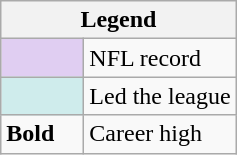<table class="wikitable mw-collapsible">
<tr>
<th colspan="2">Legend</th>
</tr>
<tr>
<td style="background:#e0cef2; width:3em;"></td>
<td>NFL record</td>
</tr>
<tr>
<td style="background:#cfecec; width:3em;"></td>
<td>Led the league</td>
</tr>
<tr>
<td><strong>Bold</strong></td>
<td>Career high</td>
</tr>
</table>
